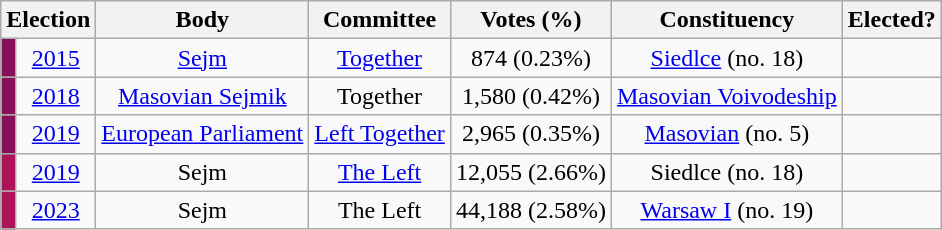<table class = 'wikitable mw-collapsible' colspan="7" style="text-align:center;">
<tr>
<th colspan="2">Election</th>
<th>Body</th>
<th>Committee</th>
<th>Votes (%)</th>
<th>Constituency</th>
<th>Elected?</th>
</tr>
<tr>
<td style="background-color: #870f57"></td>
<td><a href='#'>2015</a></td>
<td><a href='#'>Sejm</a></td>
<td><a href='#'>Together</a></td>
<td>874 (0.23%)</td>
<td><a href='#'>Siedlce</a> (no. 18)</td>
<td></td>
</tr>
<tr>
<td style="background-color: #870f57"></td>
<td><a href='#'>2018</a></td>
<td><a href='#'>Masovian Sejmik</a></td>
<td>Together</td>
<td>1,580 (0.42%)</td>
<td><a href='#'>Masovian Voivodeship</a></td>
<td></td>
</tr>
<tr>
<td style="background-color: #870f57"></td>
<td><a href='#'>2019</a></td>
<td><a href='#'>European Parliament</a></td>
<td><a href='#'>Left Together</a></td>
<td>2,965 (0.35%)</td>
<td><a href='#'>Masovian</a> (no. 5)</td>
<td></td>
</tr>
<tr>
<td style="background-color: #ac145a"></td>
<td><a href='#'>2019</a></td>
<td>Sejm</td>
<td><a href='#'>The Left</a></td>
<td>12,055 (2.66%)</td>
<td>Siedlce (no. 18)</td>
<td></td>
</tr>
<tr>
<td style="background-color: #ac145a"></td>
<td><a href='#'>2023</a></td>
<td>Sejm</td>
<td>The Left</td>
<td>44,188 (2.58%)</td>
<td><a href='#'>Warsaw I</a> (no. 19)</td>
<td></td>
</tr>
</table>
